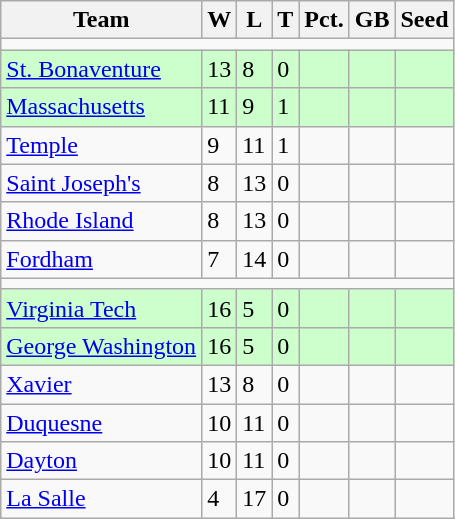<table class=wikitable>
<tr>
<th>Team</th>
<th>W</th>
<th>L</th>
<th>T</th>
<th>Pct.</th>
<th>GB</th>
<th>Seed</th>
</tr>
<tr>
<td colspan=7></td>
</tr>
<tr bgcolor=#ccffcc>
<td><a href='#'>St. Bonaventure</a></td>
<td>13</td>
<td>8</td>
<td>0</td>
<td></td>
<td></td>
<td></td>
</tr>
<tr bgcolor=#ccffcc>
<td><a href='#'>Massachusetts</a></td>
<td>11</td>
<td>9</td>
<td>1</td>
<td></td>
<td></td>
<td></td>
</tr>
<tr>
<td><a href='#'>Temple</a></td>
<td>9</td>
<td>11</td>
<td>1</td>
<td></td>
<td></td>
<td></td>
</tr>
<tr>
<td><a href='#'>Saint Joseph's</a></td>
<td>8</td>
<td>13</td>
<td>0</td>
<td></td>
<td></td>
<td></td>
</tr>
<tr>
<td><a href='#'>Rhode Island</a></td>
<td>8</td>
<td>13</td>
<td>0</td>
<td></td>
<td></td>
<td></td>
</tr>
<tr>
<td><a href='#'>Fordham</a></td>
<td>7</td>
<td>14</td>
<td>0</td>
<td></td>
<td></td>
<td></td>
</tr>
<tr>
<td colspan=7></td>
</tr>
<tr bgcolor=#ccffcc>
<td><a href='#'>Virginia Tech</a></td>
<td>16</td>
<td>5</td>
<td>0</td>
<td></td>
<td></td>
<td></td>
</tr>
<tr bgcolor=#ccffcc>
<td><a href='#'>George Washington</a></td>
<td>16</td>
<td>5</td>
<td>0</td>
<td></td>
<td></td>
<td></td>
</tr>
<tr>
<td><a href='#'>Xavier</a></td>
<td>13</td>
<td>8</td>
<td>0</td>
<td></td>
<td></td>
<td></td>
</tr>
<tr>
<td><a href='#'>Duquesne</a></td>
<td>10</td>
<td>11</td>
<td>0</td>
<td></td>
<td></td>
<td></td>
</tr>
<tr>
<td><a href='#'>Dayton</a></td>
<td>10</td>
<td>11</td>
<td>0</td>
<td></td>
<td></td>
<td></td>
</tr>
<tr>
<td><a href='#'>La Salle</a></td>
<td>4</td>
<td>17</td>
<td>0</td>
<td></td>
<td></td>
<td></td>
</tr>
</table>
